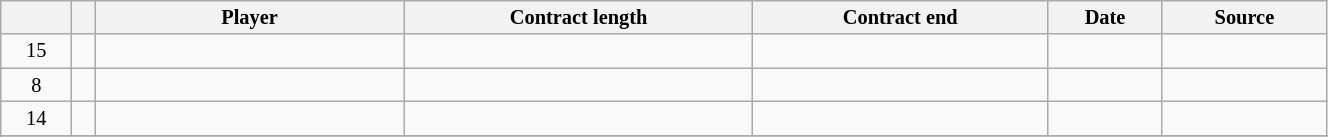<table class="wikitable sortable" style="width:70%; text-align:center; font-size:85%; text-align:centre;">
<tr>
<th></th>
<th></th>
<th scope="col" style="width:200px;">Player</th>
<th>Contract length</th>
<th>Contract end</th>
<th scope="col" style="width:70px;">Date</th>
<th>Source</th>
</tr>
<tr>
<td align=center>15</td>
<td align=center></td>
<td></td>
<td align=center></td>
<td align=center></td>
<td align=center></td>
<td align=center></td>
</tr>
<tr>
<td align=center>8</td>
<td align=center></td>
<td></td>
<td align=center></td>
<td align=center></td>
<td align=center></td>
<td align=center></td>
</tr>
<tr>
<td align=center>14</td>
<td align=center></td>
<td></td>
<td align=center></td>
<td align=center></td>
<td align=center></td>
<td align=center></td>
</tr>
<tr>
</tr>
<tr>
</tr>
</table>
